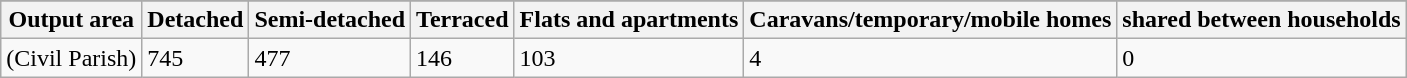<table class="wikitable">
<tr>
</tr>
<tr>
<th>Output area</th>
<th>Detached</th>
<th>Semi-detached</th>
<th>Terraced</th>
<th>Flats and apartments</th>
<th>Caravans/temporary/mobile homes</th>
<th>shared between households</th>
</tr>
<tr>
<td>(Civil Parish)</td>
<td>745</td>
<td>477</td>
<td>146</td>
<td>103</td>
<td>4</td>
<td>0</td>
</tr>
</table>
